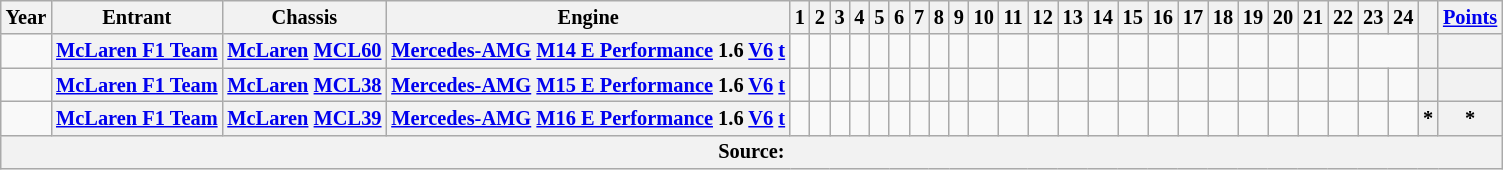<table class="wikitable" style="text-align:center; font-size:85%">
<tr>
<th>Year</th>
<th>Entrant</th>
<th>Chassis</th>
<th>Engine</th>
<th>1</th>
<th>2</th>
<th>3</th>
<th>4</th>
<th>5</th>
<th>6</th>
<th>7</th>
<th>8</th>
<th>9</th>
<th>10</th>
<th>11</th>
<th>12</th>
<th>13</th>
<th>14</th>
<th>15</th>
<th>16</th>
<th>17</th>
<th>18</th>
<th>19</th>
<th>20</th>
<th>21</th>
<th>22</th>
<th>23</th>
<th>24</th>
<th></th>
<th><a href='#'>Points</a></th>
</tr>
<tr>
<td id=2023R></td>
<th nowrap><a href='#'>McLaren F1 Team</a></th>
<th nowrap><a href='#'>McLaren</a> <a href='#'>MCL60</a></th>
<th nowrap><a href='#'>Mercedes-AMG</a> <a href='#'>M14 E Performance</a> 1.6 <a href='#'>V6</a> <a href='#'>t</a></th>
<td></td>
<td></td>
<td></td>
<td></td>
<td></td>
<td></td>
<td></td>
<td></td>
<td></td>
<td></td>
<td></td>
<td></td>
<td></td>
<td></td>
<td></td>
<td></td>
<td></td>
<td></td>
<td></td>
<td></td>
<td></td>
<td></td>
<td colspan=2></td>
<th></th>
<th></th>
</tr>
<tr>
<td id=2024R></td>
<th nowrap><a href='#'>McLaren F1 Team</a></th>
<th nowrap><a href='#'>McLaren</a> <a href='#'>MCL38</a></th>
<th nowrap><a href='#'>Mercedes-AMG</a> <a href='#'>M15 E Performance</a> 1.6 <a href='#'>V6</a> <a href='#'>t</a></th>
<td></td>
<td></td>
<td></td>
<td></td>
<td></td>
<td></td>
<td></td>
<td></td>
<td></td>
<td></td>
<td></td>
<td></td>
<td></td>
<td></td>
<td></td>
<td></td>
<td></td>
<td></td>
<td></td>
<td></td>
<td></td>
<td></td>
<td></td>
<td></td>
<th></th>
<th></th>
</tr>
<tr>
<td id=2025R></td>
<th nowrap><a href='#'>McLaren F1 Team</a></th>
<th nowrap><a href='#'>McLaren</a> <a href='#'>MCL39</a></th>
<th nowrap><a href='#'>Mercedes-AMG</a> <a href='#'>M16 E Performance</a> 1.6 <a href='#'>V6</a> <a href='#'>t</a></th>
<td></td>
<td></td>
<td></td>
<td></td>
<td></td>
<td></td>
<td></td>
<td></td>
<td></td>
<td></td>
<td></td>
<td></td>
<td></td>
<td></td>
<td></td>
<td></td>
<td></td>
<td></td>
<td></td>
<td></td>
<td></td>
<td></td>
<td></td>
<td></td>
<th>*</th>
<th>*</th>
</tr>
<tr>
<th colspan="100">Source:</th>
</tr>
</table>
